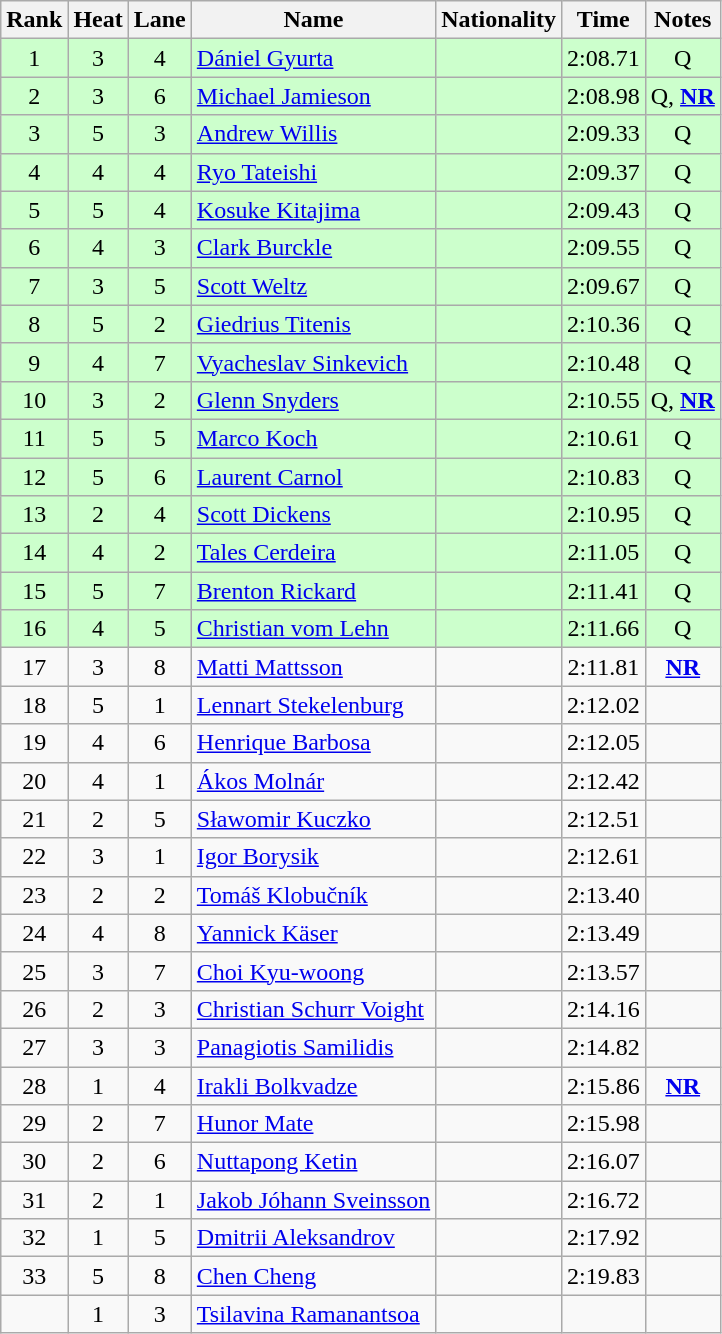<table class="wikitable sortable" style="text-align:center">
<tr>
<th>Rank</th>
<th>Heat</th>
<th>Lane</th>
<th>Name</th>
<th>Nationality</th>
<th>Time</th>
<th>Notes</th>
</tr>
<tr bgcolor=ccffcc>
<td>1</td>
<td>3</td>
<td>4</td>
<td align=left><a href='#'>Dániel Gyurta</a></td>
<td align=left></td>
<td>2:08.71</td>
<td>Q</td>
</tr>
<tr bgcolor=ccffcc>
<td>2</td>
<td>3</td>
<td>6</td>
<td align=left><a href='#'>Michael Jamieson</a></td>
<td align=left></td>
<td>2:08.98</td>
<td>Q, <strong><a href='#'>NR</a></strong></td>
</tr>
<tr bgcolor=ccffcc>
<td>3</td>
<td>5</td>
<td>3</td>
<td align=left><a href='#'>Andrew Willis</a></td>
<td align=left></td>
<td>2:09.33</td>
<td>Q</td>
</tr>
<tr bgcolor=ccffcc>
<td>4</td>
<td>4</td>
<td>4</td>
<td align=left><a href='#'>Ryo Tateishi</a></td>
<td align=left></td>
<td>2:09.37</td>
<td>Q</td>
</tr>
<tr bgcolor=ccffcc>
<td>5</td>
<td>5</td>
<td>4</td>
<td align=left><a href='#'>Kosuke Kitajima</a></td>
<td align=left></td>
<td>2:09.43</td>
<td>Q</td>
</tr>
<tr bgcolor=ccffcc>
<td>6</td>
<td>4</td>
<td>3</td>
<td align=left><a href='#'>Clark Burckle</a></td>
<td align=left></td>
<td>2:09.55</td>
<td>Q</td>
</tr>
<tr bgcolor=ccffcc>
<td>7</td>
<td>3</td>
<td>5</td>
<td align=left><a href='#'>Scott Weltz</a></td>
<td align=left></td>
<td>2:09.67</td>
<td>Q</td>
</tr>
<tr bgcolor=ccffcc>
<td>8</td>
<td>5</td>
<td>2</td>
<td align=left><a href='#'>Giedrius Titenis</a></td>
<td align=left></td>
<td>2:10.36</td>
<td>Q</td>
</tr>
<tr bgcolor=ccffcc>
<td>9</td>
<td>4</td>
<td>7</td>
<td align=left><a href='#'>Vyacheslav Sinkevich</a></td>
<td align=left></td>
<td>2:10.48</td>
<td>Q</td>
</tr>
<tr bgcolor=ccffcc>
<td>10</td>
<td>3</td>
<td>2</td>
<td align=left><a href='#'>Glenn Snyders</a></td>
<td align=left></td>
<td>2:10.55</td>
<td>Q, <strong><a href='#'>NR</a></strong></td>
</tr>
<tr bgcolor=ccffcc>
<td>11</td>
<td>5</td>
<td>5</td>
<td align=left><a href='#'>Marco Koch</a></td>
<td align=left></td>
<td>2:10.61</td>
<td>Q</td>
</tr>
<tr bgcolor=ccffcc>
<td>12</td>
<td>5</td>
<td>6</td>
<td align=left><a href='#'>Laurent Carnol</a></td>
<td align=left></td>
<td>2:10.83</td>
<td>Q</td>
</tr>
<tr bgcolor=ccffcc>
<td>13</td>
<td>2</td>
<td>4</td>
<td align=left><a href='#'>Scott Dickens</a></td>
<td align=left></td>
<td>2:10.95</td>
<td>Q</td>
</tr>
<tr bgcolor=ccffcc>
<td>14</td>
<td>4</td>
<td>2</td>
<td align=left><a href='#'>Tales Cerdeira</a></td>
<td align=left></td>
<td>2:11.05</td>
<td>Q</td>
</tr>
<tr bgcolor=ccffcc>
<td>15</td>
<td>5</td>
<td>7</td>
<td align=left><a href='#'>Brenton Rickard</a></td>
<td align=left></td>
<td>2:11.41</td>
<td>Q</td>
</tr>
<tr bgcolor=ccffcc>
<td>16</td>
<td>4</td>
<td>5</td>
<td align=left><a href='#'>Christian vom Lehn</a></td>
<td align=left></td>
<td>2:11.66</td>
<td>Q</td>
</tr>
<tr>
<td>17</td>
<td>3</td>
<td>8</td>
<td align=left><a href='#'>Matti Mattsson</a></td>
<td align=left></td>
<td>2:11.81</td>
<td><strong><a href='#'>NR</a></strong></td>
</tr>
<tr>
<td>18</td>
<td>5</td>
<td>1</td>
<td align=left><a href='#'>Lennart Stekelenburg</a></td>
<td align=left></td>
<td>2:12.02</td>
<td></td>
</tr>
<tr>
<td>19</td>
<td>4</td>
<td>6</td>
<td align=left><a href='#'>Henrique Barbosa</a></td>
<td align=left></td>
<td>2:12.05</td>
<td></td>
</tr>
<tr>
<td>20</td>
<td>4</td>
<td>1</td>
<td align=left><a href='#'>Ákos Molnár</a></td>
<td align=left></td>
<td>2:12.42</td>
<td></td>
</tr>
<tr>
<td>21</td>
<td>2</td>
<td>5</td>
<td align=left><a href='#'>Sławomir Kuczko</a></td>
<td align=left></td>
<td>2:12.51</td>
<td></td>
</tr>
<tr>
<td>22</td>
<td>3</td>
<td>1</td>
<td align=left><a href='#'>Igor Borysik</a></td>
<td align=left></td>
<td>2:12.61</td>
<td></td>
</tr>
<tr>
<td>23</td>
<td>2</td>
<td>2</td>
<td align=left><a href='#'>Tomáš Klobučník</a></td>
<td align=left></td>
<td>2:13.40</td>
<td></td>
</tr>
<tr>
<td>24</td>
<td>4</td>
<td>8</td>
<td align=left><a href='#'>Yannick Käser</a></td>
<td align=left></td>
<td>2:13.49</td>
<td></td>
</tr>
<tr>
<td>25</td>
<td>3</td>
<td>7</td>
<td align=left><a href='#'>Choi Kyu-woong</a></td>
<td align=left></td>
<td>2:13.57</td>
<td></td>
</tr>
<tr>
<td>26</td>
<td>2</td>
<td>3</td>
<td align=left><a href='#'>Christian Schurr Voight</a></td>
<td align=left></td>
<td>2:14.16</td>
<td></td>
</tr>
<tr>
<td>27</td>
<td>3</td>
<td>3</td>
<td align=left><a href='#'>Panagiotis Samilidis</a></td>
<td align=left></td>
<td>2:14.82</td>
<td></td>
</tr>
<tr>
<td>28</td>
<td>1</td>
<td>4</td>
<td align=left><a href='#'>Irakli Bolkvadze</a></td>
<td align=left></td>
<td>2:15.86</td>
<td><strong><a href='#'>NR</a></strong></td>
</tr>
<tr>
<td>29</td>
<td>2</td>
<td>7</td>
<td align=left><a href='#'>Hunor Mate</a></td>
<td align=left></td>
<td>2:15.98</td>
<td></td>
</tr>
<tr>
<td>30</td>
<td>2</td>
<td>6</td>
<td align=left><a href='#'>Nuttapong Ketin</a></td>
<td align=left></td>
<td>2:16.07</td>
<td></td>
</tr>
<tr>
<td>31</td>
<td>2</td>
<td>1</td>
<td align=left><a href='#'>Jakob Jóhann Sveinsson</a></td>
<td align=left></td>
<td>2:16.72</td>
<td></td>
</tr>
<tr>
<td>32</td>
<td>1</td>
<td>5</td>
<td align=left><a href='#'>Dmitrii Aleksandrov</a></td>
<td align=left></td>
<td>2:17.92</td>
<td></td>
</tr>
<tr>
<td>33</td>
<td>5</td>
<td>8</td>
<td align=left><a href='#'>Chen Cheng</a></td>
<td align=left></td>
<td>2:19.83</td>
<td></td>
</tr>
<tr>
<td></td>
<td>1</td>
<td>3</td>
<td align=left><a href='#'>Tsilavina Ramanantsoa</a></td>
<td align=left></td>
<td></td>
<td></td>
</tr>
</table>
